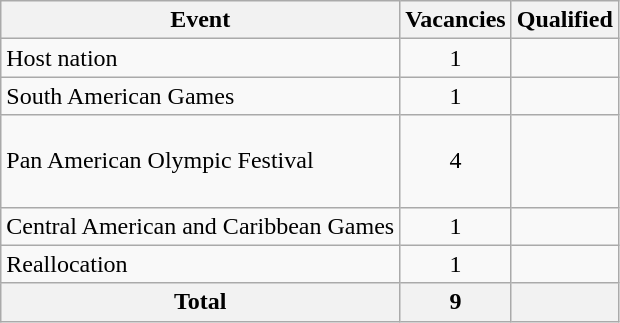<table class="wikitable">
<tr>
<th>Event</th>
<th>Vacancies</th>
<th>Qualified</th>
</tr>
<tr>
<td>Host nation</td>
<td style="text-align:center;">1</td>
<td></td>
</tr>
<tr>
<td>South American Games</td>
<td style="text-align:center;">1</td>
<td></td>
</tr>
<tr>
<td>Pan American Olympic Festival</td>
<td style="text-align:center;">4</td>
<td><br><br><br></td>
</tr>
<tr>
<td>Central American and Caribbean Games</td>
<td style="text-align:center;">1</td>
<td></td>
</tr>
<tr>
<td>Reallocation</td>
<td style="text-align:center;">1</td>
<td><br></td>
</tr>
<tr>
<th>Total</th>
<th>9</th>
<th></th>
</tr>
</table>
